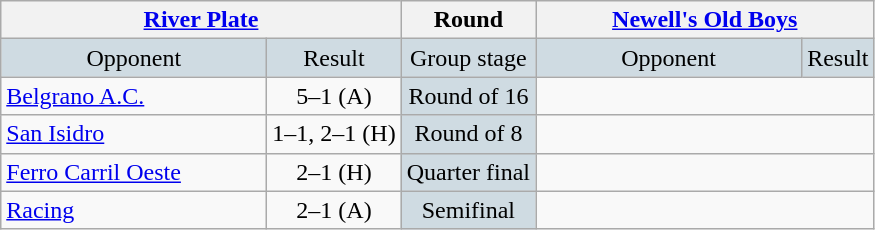<table class="wikitable" style="text-align:center;">
<tr>
<th colspan=3 width=200px><a href='#'>River Plate</a></th>
<th>Round</th>
<th colspan=3 width=200px><a href='#'>Newell's Old Boys</a></th>
</tr>
<tr bgcolor= #CFDBE2>
<td width=170px>Opponent</td>
<td colspan=2>Result</td>
<td>Group stage</td>
<td width=170px>Opponent</td>
<td colspan=2>Result</td>
</tr>
<tr>
<td align=left><a href='#'>Belgrano A.C.</a></td>
<td colspan=2>5–1 (A)</td>
<td bgcolor= #CFDBE2>Round of 16</td>
<td colspan=3></td>
</tr>
<tr>
<td align=left><a href='#'>San Isidro</a></td>
<td colspan=2>1–1, 2–1 (H)</td>
<td bgcolor= #CFDBE2>Round of 8</td>
<td colspan=3></td>
</tr>
<tr>
<td align=left><a href='#'>Ferro Carril Oeste</a></td>
<td colspan=2>2–1 (H)</td>
<td bgcolor= #CFDBE2>Quarter final</td>
<td colspan=3></td>
</tr>
<tr>
<td align=left><a href='#'>Racing</a></td>
<td colspan=2>2–1 (A)</td>
<td bgcolor= #CFDBE2>Semifinal</td>
<td colspan=3></td>
</tr>
</table>
